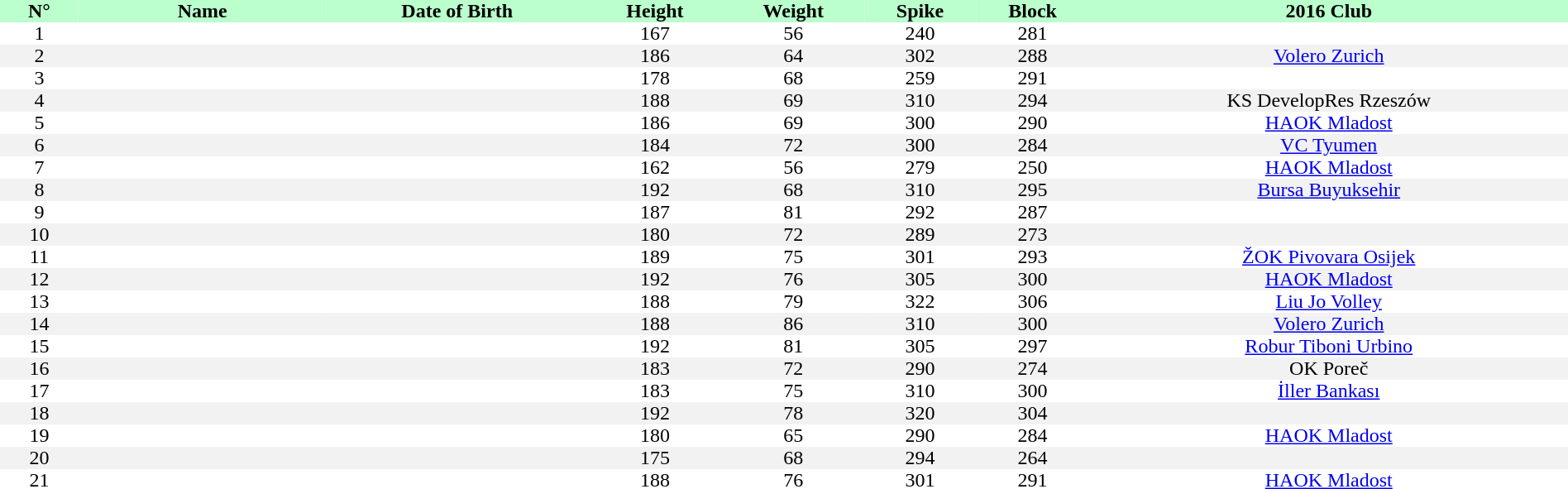<table style="text-align:center;" cellpadding=0 cellspacing=0 width=100%>
<tr style="background: #bbffcc;">
<th width="5%">N°</th>
<th width=200px>Name</th>
<th>Date of Birth</th>
<th>Height</th>
<th>Weight</th>
<th>Spike</th>
<th>Block</th>
<th>2016 Club</th>
</tr>
<tr>
<td>1</td>
<td></td>
<td></td>
<td>167</td>
<td>56</td>
<td>240</td>
<td>281</td>
</tr>
<tr bgcolor="#f2f2f2">
<td>2</td>
<td></td>
<td></td>
<td>186</td>
<td>64</td>
<td>302</td>
<td>288</td>
<td><a href='#'>Volero Zurich</a></td>
</tr>
<tr>
<td>3</td>
<td></td>
<td></td>
<td>178</td>
<td>68</td>
<td>259</td>
<td>291</td>
</tr>
<tr bgcolor="#f2f2f2">
<td>4</td>
<td></td>
<td></td>
<td>188</td>
<td>69</td>
<td>310</td>
<td>294</td>
<td>KS DevelopRes Rzeszów</td>
</tr>
<tr>
<td>5</td>
<td></td>
<td></td>
<td>186</td>
<td>69</td>
<td>300</td>
<td>290</td>
<td><a href='#'>HAOK Mladost</a></td>
</tr>
<tr bgcolor="#f2f2f2">
<td>6</td>
<td></td>
<td></td>
<td>184</td>
<td>72</td>
<td>300</td>
<td>284</td>
<td><a href='#'>VC Tyumen</a></td>
</tr>
<tr>
<td>7</td>
<td></td>
<td></td>
<td>162</td>
<td>56</td>
<td>279</td>
<td>250</td>
<td><a href='#'>HAOK Mladost</a></td>
</tr>
<tr bgcolor="#f2f2f2">
<td>8</td>
<td></td>
<td></td>
<td>192</td>
<td>68</td>
<td>310</td>
<td>295</td>
<td><a href='#'>Bursa Buyuksehir</a></td>
</tr>
<tr>
<td>9</td>
<td></td>
<td></td>
<td>187</td>
<td>81</td>
<td>292</td>
<td>287</td>
</tr>
<tr bgcolor="#f2f2f2">
<td>10</td>
<td></td>
<td></td>
<td>180</td>
<td>72</td>
<td>289</td>
<td>273</td>
<td></td>
</tr>
<tr>
<td>11</td>
<td></td>
<td></td>
<td>189</td>
<td>75</td>
<td>301</td>
<td>293</td>
<td><a href='#'>ŽOK Pivovara Osijek</a></td>
</tr>
<tr bgcolor="#f2f2f2">
<td>12</td>
<td></td>
<td></td>
<td>192</td>
<td>76</td>
<td>305</td>
<td>300</td>
<td><a href='#'>HAOK Mladost</a></td>
</tr>
<tr>
<td>13</td>
<td></td>
<td></td>
<td>188</td>
<td>79</td>
<td>322</td>
<td>306</td>
<td><a href='#'>Liu Jo Volley</a></td>
</tr>
<tr bgcolor="#f2f2f2">
<td>14</td>
<td></td>
<td></td>
<td>188</td>
<td>86</td>
<td>310</td>
<td>300</td>
<td><a href='#'>Volero Zurich</a></td>
</tr>
<tr>
<td>15</td>
<td></td>
<td></td>
<td>192</td>
<td>81</td>
<td>305</td>
<td>297</td>
<td><a href='#'>Robur Tiboni Urbino</a></td>
</tr>
<tr bgcolor="#f2f2f2">
<td>16</td>
<td></td>
<td></td>
<td>183</td>
<td>72</td>
<td>290</td>
<td>274</td>
<td>OK Poreč</td>
</tr>
<tr>
<td>17</td>
<td></td>
<td></td>
<td>183</td>
<td>75</td>
<td>310</td>
<td>300</td>
<td><a href='#'>İller Bankası</a></td>
</tr>
<tr bgcolor="#f2f2f2">
<td>18</td>
<td></td>
<td></td>
<td>192</td>
<td>78</td>
<td>320</td>
<td>304</td>
<td></td>
</tr>
<tr>
<td>19</td>
<td></td>
<td></td>
<td>180</td>
<td>65</td>
<td>290</td>
<td>284</td>
<td><a href='#'>HAOK Mladost</a></td>
</tr>
<tr bgcolor="#f2f2f2">
<td>20</td>
<td></td>
<td></td>
<td>175</td>
<td>68</td>
<td>294</td>
<td>264</td>
<td></td>
</tr>
<tr>
<td>21</td>
<td></td>
<td></td>
<td>188</td>
<td>76</td>
<td>301</td>
<td>291</td>
<td><a href='#'>HAOK Mladost</a></td>
</tr>
</table>
